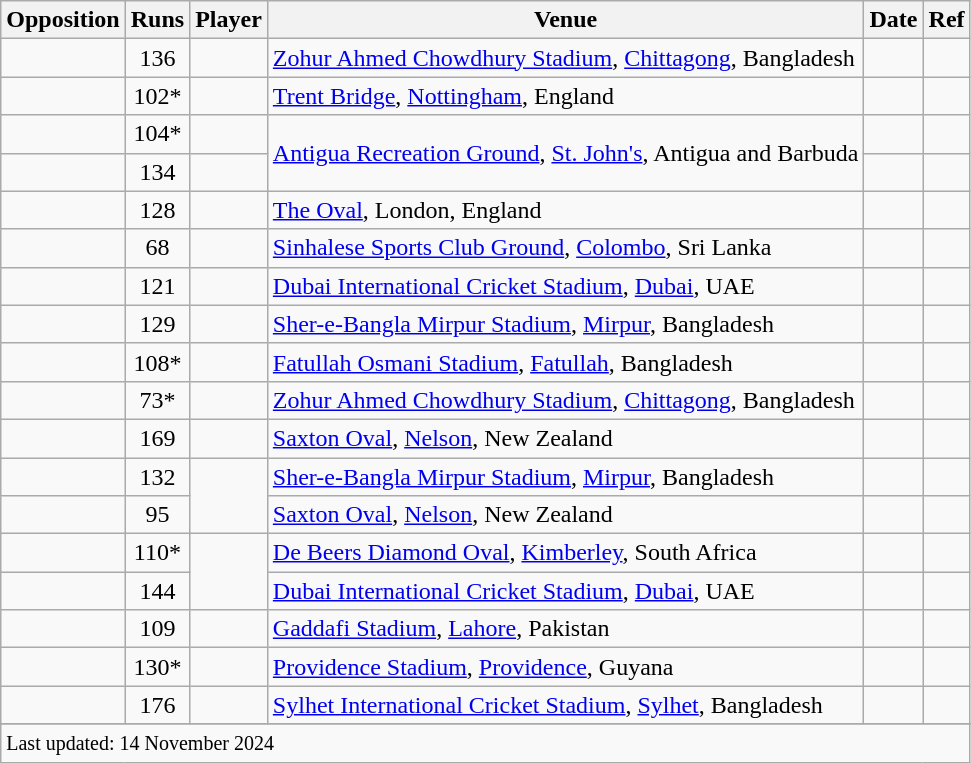<table class="wikitable sortable">
<tr>
<th scope=col>Opposition</th>
<th scope=col>Runs</th>
<th scope=col>Player</th>
<th scope=col>Venue</th>
<th scope=col>Date</th>
<th scope=col>Ref</th>
</tr>
<tr>
<td></td>
<td scope=row style=text-align:center;>136</td>
<td></td>
<td><a href='#'>Zohur Ahmed Chowdhury Stadium</a>, <a href='#'>Chittagong</a>, Bangladesh</td>
<td></td>
<td></td>
</tr>
<tr>
<td></td>
<td scope=row style=text-align:center;>102*</td>
<td></td>
<td><a href='#'>Trent Bridge</a>, <a href='#'>Nottingham</a>, England</td>
<td> </td>
<td></td>
</tr>
<tr>
<td></td>
<td scope=row style=text-align:center;>104*</td>
<td></td>
<td rowspan=2><a href='#'>Antigua Recreation Ground</a>, <a href='#'>St. John's</a>, Antigua and Barbuda</td>
<td></td>
<td></td>
</tr>
<tr>
<td></td>
<td scope=row style=text-align:center;>134</td>
<td></td>
<td></td>
<td></td>
</tr>
<tr>
<td></td>
<td scope=row style=text-align:center;>128</td>
<td></td>
<td><a href='#'>The Oval</a>, London, England</td>
<td></td>
<td></td>
</tr>
<tr>
<td></td>
<td scope=row style=text-align:center;>68</td>
<td></td>
<td><a href='#'>Sinhalese Sports Club Ground</a>, <a href='#'>Colombo</a>, Sri Lanka</td>
<td></td>
<td></td>
</tr>
<tr>
<td></td>
<td scope=row style=text-align:center;>121</td>
<td></td>
<td><a href='#'>Dubai International Cricket Stadium</a>, <a href='#'>Dubai</a>, UAE</td>
<td></td>
<td></td>
</tr>
<tr>
<td></td>
<td scope=row style=text-align:center;>129</td>
<td></td>
<td><a href='#'>Sher-e-Bangla Mirpur Stadium</a>, <a href='#'>Mirpur</a>, Bangladesh</td>
<td></td>
<td></td>
</tr>
<tr>
<td></td>
<td scope=row style=text-align:center;>108*</td>
<td></td>
<td><a href='#'>Fatullah Osmani Stadium</a>, <a href='#'>Fatullah</a>, Bangladesh</td>
<td></td>
<td></td>
</tr>
<tr>
<td></td>
<td scope=row style=text-align:center;>73*</td>
<td></td>
<td><a href='#'>Zohur Ahmed Chowdhury Stadium</a>, <a href='#'>Chittagong</a>, Bangladesh</td>
<td> </td>
<td></td>
</tr>
<tr>
<td></td>
<td scope=row style=text-align:center;>169</td>
<td></td>
<td><a href='#'>Saxton Oval</a>, <a href='#'>Nelson</a>, New Zealand</td>
<td></td>
<td></td>
</tr>
<tr>
<td></td>
<td scope=row style=text-align:center;>132</td>
<td rowspan=2></td>
<td><a href='#'>Sher-e-Bangla Mirpur Stadium</a>, <a href='#'>Mirpur</a>, Bangladesh</td>
<td></td>
<td></td>
</tr>
<tr>
<td></td>
<td scope=row style=text-align:center;>95</td>
<td><a href='#'>Saxton Oval</a>, <a href='#'>Nelson</a>, New Zealand</td>
<td> </td>
<td></td>
</tr>
<tr>
<td></td>
<td scope=row style=text-align:center;>110*</td>
<td rowspan=2></td>
<td><a href='#'>De Beers Diamond Oval</a>, <a href='#'>Kimberley</a>, South Africa</td>
<td></td>
<td></td>
</tr>
<tr>
<td></td>
<td scope=row style=text-align:center;>144</td>
<td><a href='#'>Dubai International Cricket Stadium</a>, <a href='#'>Dubai</a>, UAE</td>
<td></td>
<td></td>
</tr>
<tr>
<td></td>
<td scope=row style=text-align:center;>109</td>
<td></td>
<td><a href='#'>Gaddafi Stadium</a>, <a href='#'>Lahore</a>, Pakistan</td>
<td></td>
<td></td>
</tr>
<tr>
<td></td>
<td scope=row style=text-align:center;>130*</td>
<td></td>
<td><a href='#'>Providence Stadium</a>, <a href='#'>Providence</a>, Guyana</td>
<td></td>
<td></td>
</tr>
<tr>
<td></td>
<td scope=row style=text-align:center;>176</td>
<td></td>
<td><a href='#'>Sylhet International Cricket Stadium</a>, <a href='#'>Sylhet</a>, Bangladesh</td>
<td></td>
<td></td>
</tr>
<tr>
</tr>
<tr class=sortbottom>
<td colspan=6><small>Last updated: 14 November 2024</small></td>
</tr>
</table>
